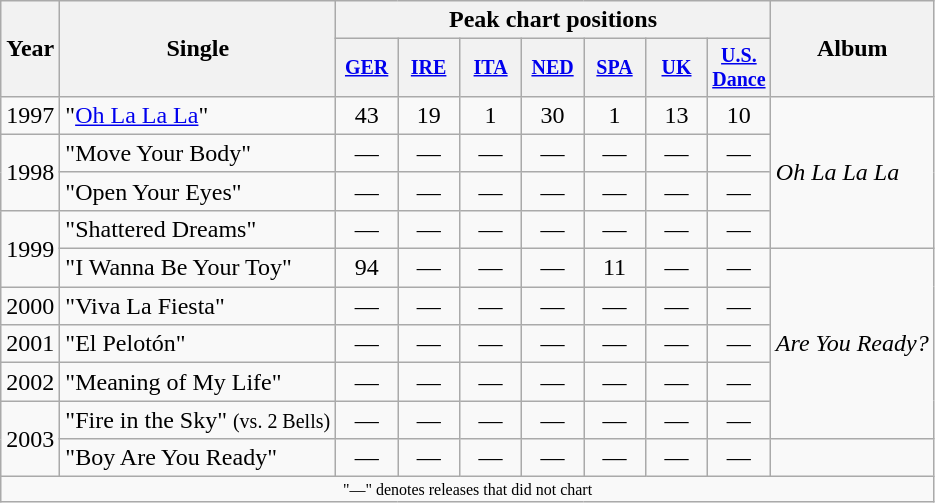<table class="wikitable" style="text-align:center;">
<tr>
<th rowspan="2">Year</th>
<th rowspan="2">Single</th>
<th colspan="7">Peak chart positions</th>
<th rowspan="2">Album</th>
</tr>
<tr style="font-size:smaller;">
<th width="35"><a href='#'>GER</a></th>
<th width="35"><a href='#'>IRE</a><br></th>
<th width="35"><a href='#'>ITA</a><br></th>
<th width="35"><a href='#'>NED</a><br></th>
<th width="35"><a href='#'>SPA</a><br></th>
<th width="35"><a href='#'>UK</a><br></th>
<th width="35"><a href='#'>U.S.<br>Dance</a></th>
</tr>
<tr>
<td>1997</td>
<td align="left">"<a href='#'>Oh La La La</a>"</td>
<td>43</td>
<td>19</td>
<td>1</td>
<td>30</td>
<td>1</td>
<td>13</td>
<td>10</td>
<td align="left" rowspan="4"><em>Oh La La La</em></td>
</tr>
<tr>
<td rowspan="2">1998</td>
<td align="left">"Move Your Body"</td>
<td>—</td>
<td>—</td>
<td>—</td>
<td>—</td>
<td>—</td>
<td>—</td>
<td>—</td>
</tr>
<tr>
<td align="left">"Open Your Eyes"</td>
<td>—</td>
<td>—</td>
<td>—</td>
<td>—</td>
<td>—</td>
<td>—</td>
<td>—</td>
</tr>
<tr>
<td rowspan="2">1999</td>
<td align="left">"Shattered Dreams"</td>
<td>—</td>
<td>—</td>
<td>—</td>
<td>—</td>
<td>—</td>
<td>—</td>
<td>—</td>
</tr>
<tr>
<td align="left">"I Wanna Be Your Toy"</td>
<td>94</td>
<td>—</td>
<td>—</td>
<td>—</td>
<td>11</td>
<td>—</td>
<td>—</td>
<td align="left" rowspan="5"><em>Are You Ready?</em></td>
</tr>
<tr>
<td>2000</td>
<td align="left">"Viva La Fiesta"</td>
<td>—</td>
<td>—</td>
<td>—</td>
<td>—</td>
<td>—</td>
<td>—</td>
<td>—</td>
</tr>
<tr>
<td>2001</td>
<td align="left">"El Pelotón"</td>
<td>—</td>
<td>—</td>
<td>—</td>
<td>—</td>
<td>—</td>
<td>—</td>
<td>—</td>
</tr>
<tr>
<td>2002</td>
<td align="left">"Meaning of My Life"</td>
<td>—</td>
<td>—</td>
<td>—</td>
<td>—</td>
<td>—</td>
<td>—</td>
<td>—</td>
</tr>
<tr>
<td rowspan="2">2003</td>
<td align="left">"Fire in the Sky" <small>(vs. 2 Bells)</small></td>
<td>—</td>
<td>—</td>
<td>—</td>
<td>—</td>
<td>—</td>
<td>—</td>
<td>—</td>
</tr>
<tr>
<td align="left">"Boy Are You Ready"</td>
<td>—</td>
<td>—</td>
<td>—</td>
<td>—</td>
<td>—</td>
<td>—</td>
<td>—</td>
</tr>
<tr>
<td colspan="15" style="font-size:8pt">"—" denotes releases that did not chart</td>
</tr>
</table>
